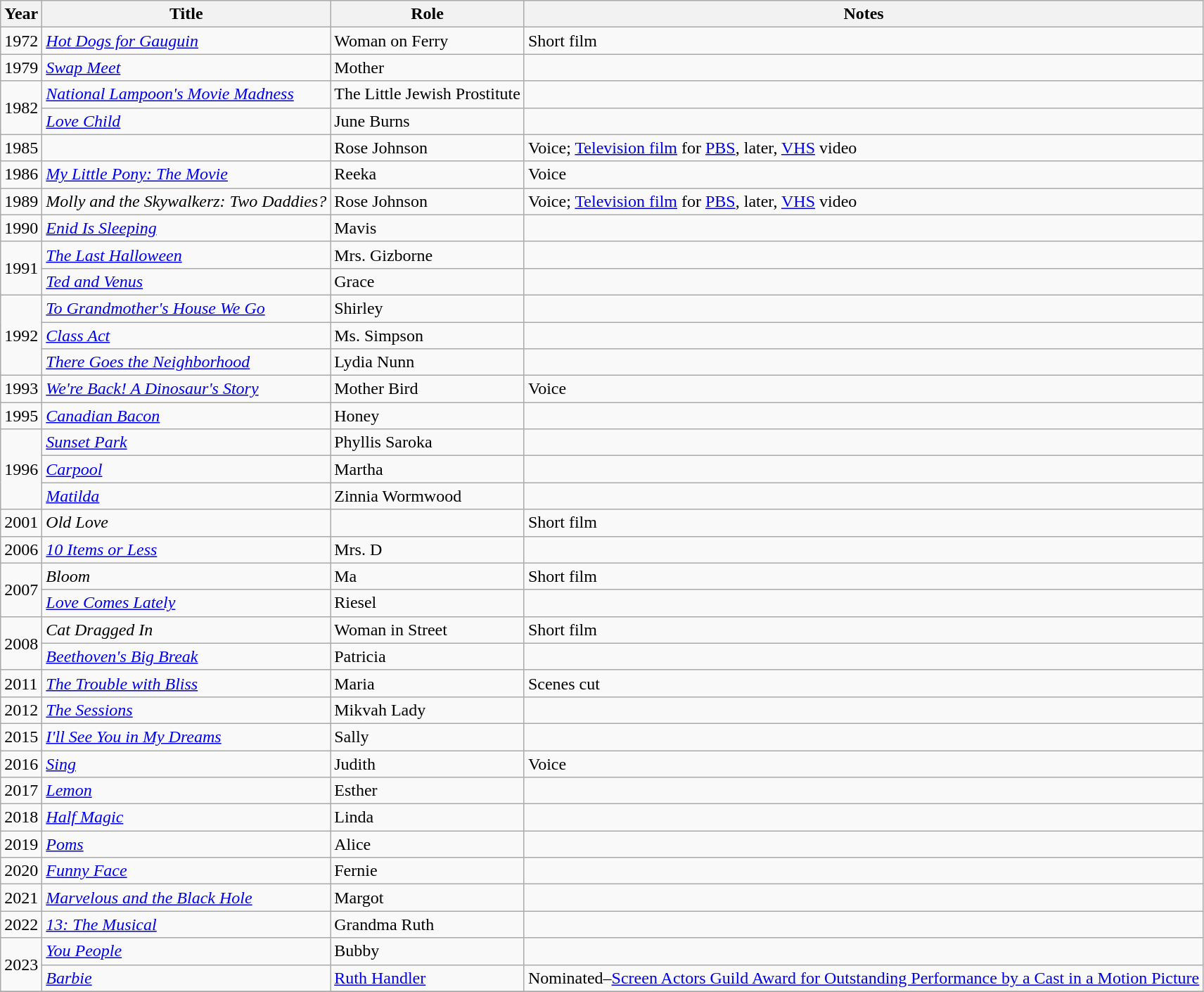<table class="wikitable sortable">
<tr>
<th>Year</th>
<th>Title</th>
<th>Role</th>
<th class=unsortable>Notes</th>
</tr>
<tr>
<td>1972</td>
<td><em><a href='#'>Hot Dogs for Gauguin</a></em></td>
<td>Woman on Ferry</td>
<td>Short film</td>
</tr>
<tr>
<td>1979</td>
<td><em><a href='#'>Swap Meet</a></em></td>
<td>Mother</td>
<td></td>
</tr>
<tr>
<td rowspan="2">1982</td>
<td><em><a href='#'>National Lampoon's Movie Madness</a></em></td>
<td>The Little Jewish Prostitute</td>
<td></td>
</tr>
<tr>
<td><em><a href='#'>Love Child</a></em></td>
<td>June Burns</td>
<td></td>
</tr>
<tr>
<td>1985</td>
<td><em></em></td>
<td>Rose Johnson</td>
<td>Voice; <a href='#'>Television film</a> for <a href='#'>PBS</a>, later, <a href='#'>VHS</a> video</td>
</tr>
<tr>
<td>1986</td>
<td><em><a href='#'>My Little Pony: The Movie</a></em></td>
<td>Reeka</td>
<td>Voice</td>
</tr>
<tr>
<td>1989</td>
<td><em>Molly and the Skywalkerz: Two Daddies?</em></td>
<td>Rose Johnson</td>
<td>Voice; <a href='#'>Television film</a> for <a href='#'>PBS</a>, later, <a href='#'>VHS</a> video</td>
</tr>
<tr>
<td>1990</td>
<td><em><a href='#'>Enid Is Sleeping</a></em></td>
<td>Mavis</td>
<td></td>
</tr>
<tr>
<td rowspan="2">1991</td>
<td><em><a href='#'>The Last Halloween</a></em></td>
<td>Mrs. Gizborne</td>
<td></td>
</tr>
<tr>
<td><em><a href='#'>Ted and Venus</a></em></td>
<td>Grace</td>
<td></td>
</tr>
<tr>
<td rowspan="3">1992</td>
<td><em><a href='#'>To Grandmother's House We Go</a></em></td>
<td>Shirley</td>
<td></td>
</tr>
<tr>
<td><em><a href='#'>Class Act</a></em></td>
<td>Ms. Simpson</td>
<td></td>
</tr>
<tr>
<td><em><a href='#'>There Goes the Neighborhood</a></em></td>
<td>Lydia Nunn</td>
<td></td>
</tr>
<tr>
<td>1993</td>
<td><em><a href='#'>We're Back! A Dinosaur's Story</a></em></td>
<td>Mother Bird</td>
<td>Voice</td>
</tr>
<tr>
<td>1995</td>
<td><em><a href='#'>Canadian Bacon</a></em></td>
<td>Honey</td>
<td></td>
</tr>
<tr>
<td rowspan="3">1996</td>
<td><em><a href='#'>Sunset Park</a></em></td>
<td>Phyllis Saroka</td>
<td></td>
</tr>
<tr>
<td><em><a href='#'>Carpool</a></em></td>
<td>Martha</td>
<td></td>
</tr>
<tr>
<td><em><a href='#'>Matilda</a></em></td>
<td>Zinnia Wormwood</td>
<td></td>
</tr>
<tr>
<td>2001</td>
<td><em>Old Love</em></td>
<td></td>
<td>Short film</td>
</tr>
<tr>
<td>2006</td>
<td><em><a href='#'>10 Items or Less</a></em></td>
<td>Mrs. D</td>
<td></td>
</tr>
<tr>
<td rowspan="2">2007</td>
<td><em>Bloom</em></td>
<td>Ma</td>
<td>Short film</td>
</tr>
<tr>
<td><em><a href='#'>Love Comes Lately</a></em></td>
<td>Riesel</td>
<td></td>
</tr>
<tr>
<td rowspan="2">2008</td>
<td><em>Cat Dragged In</em></td>
<td>Woman in Street</td>
<td>Short film</td>
</tr>
<tr>
<td><em><a href='#'>Beethoven's Big Break</a></em></td>
<td>Patricia</td>
<td></td>
</tr>
<tr>
<td>2011</td>
<td><em><a href='#'>The Trouble with Bliss</a></em></td>
<td>Maria</td>
<td>Scenes cut</td>
</tr>
<tr>
<td>2012</td>
<td><em><a href='#'>The Sessions</a></em></td>
<td>Mikvah Lady</td>
<td></td>
</tr>
<tr>
<td>2015</td>
<td><em><a href='#'>I'll See You in My Dreams</a></em></td>
<td>Sally</td>
<td></td>
</tr>
<tr>
<td>2016</td>
<td><em><a href='#'>Sing</a></em></td>
<td>Judith</td>
<td>Voice</td>
</tr>
<tr>
<td>2017</td>
<td><em><a href='#'>Lemon</a></em></td>
<td>Esther</td>
<td></td>
</tr>
<tr>
<td>2018</td>
<td><em><a href='#'>Half Magic</a></em></td>
<td>Linda</td>
<td></td>
</tr>
<tr>
<td>2019</td>
<td><em><a href='#'>Poms</a></em></td>
<td>Alice</td>
<td></td>
</tr>
<tr>
<td>2020</td>
<td><em><a href='#'>Funny Face</a></em></td>
<td>Fernie</td>
<td></td>
</tr>
<tr>
<td>2021</td>
<td><em><a href='#'>Marvelous and the Black Hole</a></em></td>
<td>Margot</td>
<td></td>
</tr>
<tr>
<td>2022</td>
<td><em><a href='#'>13: The Musical</a></em></td>
<td>Grandma Ruth</td>
<td></td>
</tr>
<tr>
<td rowspan=2>2023</td>
<td><em><a href='#'>You People</a></em></td>
<td>Bubby</td>
<td></td>
</tr>
<tr>
<td><em><a href='#'>Barbie</a></em></td>
<td><a href='#'>Ruth Handler</a></td>
<td>Nominated–<a href='#'>Screen Actors Guild Award for Outstanding Performance by a Cast in a Motion Picture</a></td>
</tr>
<tr>
</tr>
</table>
